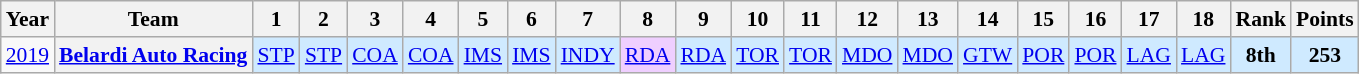<table class="wikitable" style="text-align:center; font-size:90%">
<tr>
<th>Year</th>
<th>Team</th>
<th>1</th>
<th>2</th>
<th>3</th>
<th>4</th>
<th>5</th>
<th>6</th>
<th>7</th>
<th>8</th>
<th>9</th>
<th>10</th>
<th>11</th>
<th>12</th>
<th>13</th>
<th>14</th>
<th>15</th>
<th>16</th>
<th>17</th>
<th>18</th>
<th>Rank</th>
<th>Points</th>
</tr>
<tr>
<td><a href='#'>2019</a></td>
<th><a href='#'>Belardi Auto Racing</a></th>
<td style="background:#CFEAFF;"><a href='#'>STP</a><br></td>
<td style="background:#CFEAFF;"><a href='#'>STP</a><br></td>
<td style="background:#CFEAFF;"><a href='#'>COA</a><br></td>
<td style="background:#CFEAFF;"><a href='#'>COA</a><br></td>
<td style="background:#CFEAFF;"><a href='#'>IMS</a><br></td>
<td style="background:#CFEAFF;"><a href='#'>IMS</a><br></td>
<td style="background:#CFEAFF;"><a href='#'>INDY</a><br></td>
<td style="background:#EFCFFF;"><a href='#'>RDA</a><br></td>
<td style="background:#CFEAFF;"><a href='#'>RDA</a><br></td>
<td style="background:#CFEAFF;"><a href='#'>TOR</a><br></td>
<td style="background:#CFEAFF;"><a href='#'>TOR</a><br></td>
<td style="background:#CFEAFF;"><a href='#'>MDO</a><br></td>
<td style="background:#CFEAFF;"><a href='#'>MDO</a><br></td>
<td style="background:#CFEAFF;"><a href='#'>GTW</a><br></td>
<td style="background:#CFEAFF;"><a href='#'>POR</a><br></td>
<td style="background:#CFEAFF;"><a href='#'>POR</a><br></td>
<td style="background:#CFEAFF;"><a href='#'>LAG</a><br></td>
<td style="background:#CFEAFF;"><a href='#'>LAG</a><br></td>
<th style="background:#CFEAFF;">8th</th>
<th style="background:#CFEAFF;">253</th>
</tr>
</table>
